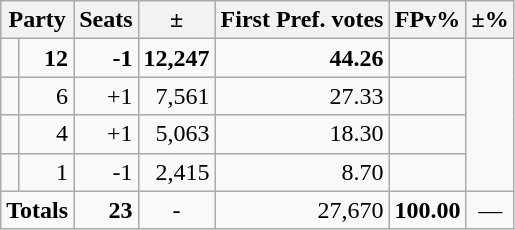<table class="wikitable sortable" border="1">
<tr>
<th colspan=2 align=center>Party</th>
<th valign=top>Seats</th>
<th valign=top>±</th>
<th valign=top>First Pref. votes</th>
<th valign=top>FPv%</th>
<th valign=top>±%</th>
</tr>
<tr>
<td></td>
<td align=right><strong>12</strong></td>
<td align=right><strong>-1</strong></td>
<td align=right><strong>12,247</strong></td>
<td align=right><strong>44.26</strong></td>
<td align=right></td>
</tr>
<tr>
<td></td>
<td align=right>6</td>
<td align=right>+1</td>
<td align=right>7,561</td>
<td align=right>27.33</td>
<td align=right></td>
</tr>
<tr>
<td></td>
<td align=right>4</td>
<td align=right>+1</td>
<td align=right>5,063</td>
<td align=right>18.30</td>
<td align=right></td>
</tr>
<tr>
<td></td>
<td align=right>1</td>
<td align=right>-1</td>
<td align=right>2,415</td>
<td align=right>8.70</td>
<td align=right></td>
</tr>
<tr>
<td colspan=2 align=center><strong>Totals</strong></td>
<td align=right><strong>23</strong></td>
<td align=center>-</td>
<td align=right>27,670</td>
<td align=center><strong>100.00</strong></td>
<td align=center>—</td>
</tr>
</table>
